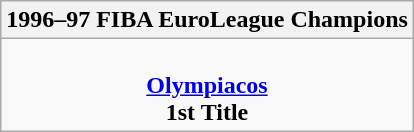<table class=wikitable style="text-align:center; margin:auto">
<tr>
<th>1996–97 FIBA EuroLeague Champions</th>
</tr>
<tr>
<td><br> <strong><a href='#'>Olympiacos</a></strong> <br> <strong>1st Title</strong></td>
</tr>
</table>
